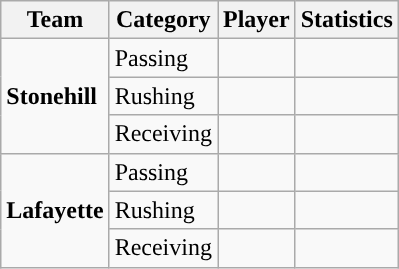<table class="wikitable" style="float: right;">
<tr>
<th>Team</th>
<th>Category</th>
<th>Player</th>
<th>Statistics</th>
</tr>
<tr>
<td rowspan=3><strong>Stonehill</strong></td>
<td>Passing</td>
<td></td>
<td></td>
</tr>
<tr>
<td>Rushing</td>
<td></td>
<td></td>
</tr>
<tr>
<td>Receiving</td>
<td></td>
<td></td>
</tr>
<tr>
<td rowspan=3><strong>Lafayette</strong></td>
<td>Passing</td>
<td></td>
<td></td>
</tr>
<tr>
<td>Rushing</td>
<td></td>
<td></td>
</tr>
<tr>
<td>Receiving</td>
<td></td>
<td></td>
</tr>
</table>
